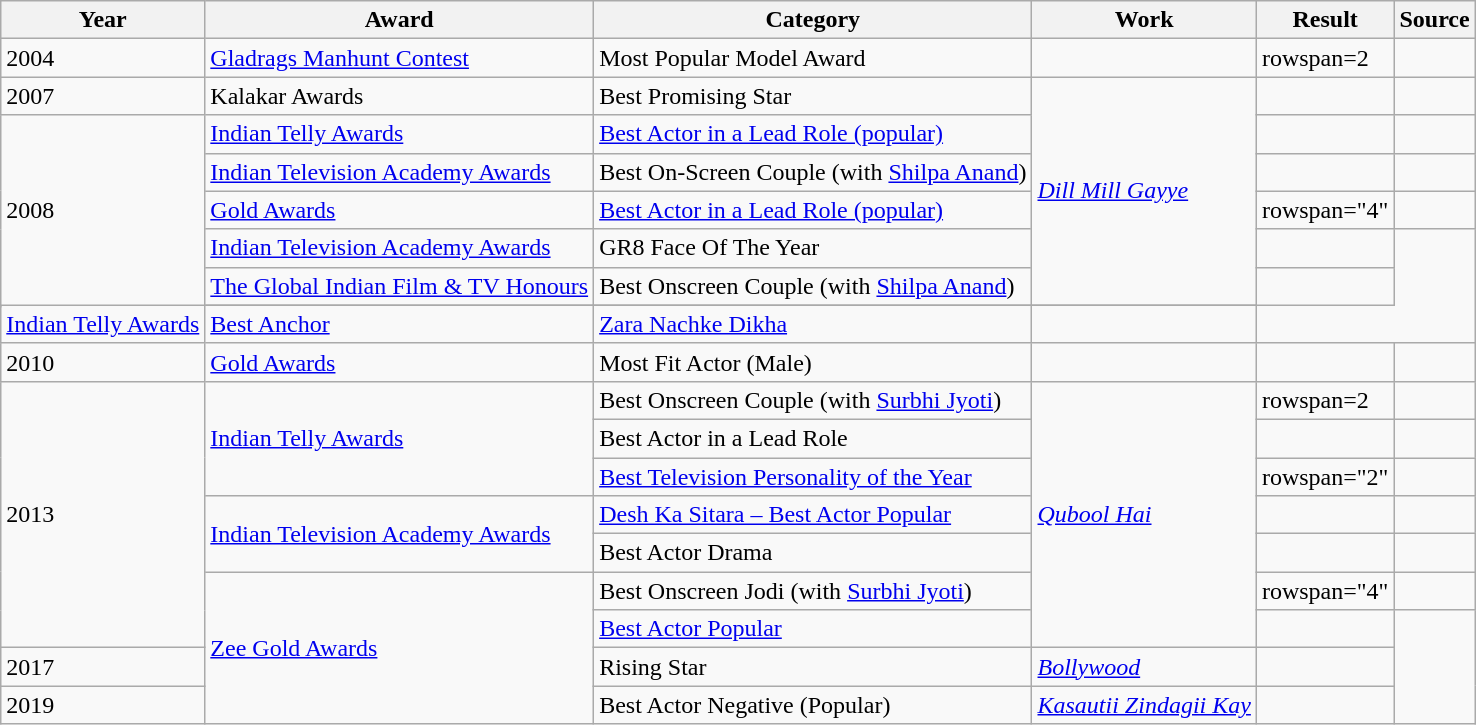<table class="wikitable sortable">
<tr>
<th>Year</th>
<th>Award</th>
<th>Category</th>
<th>Work</th>
<th>Result</th>
<th>Source</th>
</tr>
<tr>
<td>2004</td>
<td><a href='#'>Gladrags Manhunt Contest</a></td>
<td>Most Popular Model Award</td>
<td></td>
<td>rowspan=2 </td>
<td></td>
</tr>
<tr>
<td>2007</td>
<td>Kalakar Awards</td>
<td>Best Promising Star</td>
<td rowspan="6"><em><a href='#'>Dill Mill Gayye</a></em></td>
<td></td>
</tr>
<tr>
<td rowspan=6>2008</td>
<td><a href='#'>Indian Telly Awards</a></td>
<td><a href='#'>Best Actor in a Lead Role (popular)</a></td>
<td></td>
<td></td>
</tr>
<tr>
<td><a href='#'>Indian Television Academy Awards</a></td>
<td>Best On-Screen Couple (with <a href='#'>Shilpa Anand</a>)</td>
<td></td>
<td></td>
</tr>
<tr>
<td><a href='#'>Gold Awards</a></td>
<td><a href='#'>Best Actor in a Lead Role (popular)</a></td>
<td>rowspan="4" </td>
<td></td>
</tr>
<tr>
<td><a href='#'>Indian Television Academy Awards</a></td>
<td>GR8 Face Of The Year</td>
<td></td>
</tr>
<tr>
<td><a href='#'>The Global Indian Film & TV Honours</a></td>
<td>Best Onscreen Couple (with <a href='#'>Shilpa Anand</a>)</td>
<td></td>
</tr>
<tr>
</tr>
<tr>
<td><a href='#'>Indian Telly Awards</a></td>
<td><a href='#'>Best Anchor</a></td>
<td><a href='#'>Zara Nachke Dikha</a></td>
<td></td>
</tr>
<tr>
<td>2010</td>
<td><a href='#'>Gold Awards</a></td>
<td>Most Fit Actor (Male)</td>
<td></td>
<td></td>
<td></td>
</tr>
<tr>
<td rowspan="7">2013</td>
<td rowspan="3"><a href='#'>Indian Telly Awards</a></td>
<td>Best Onscreen Couple (with <a href='#'>Surbhi Jyoti</a>)</td>
<td rowspan="7"><em><a href='#'>Qubool Hai</a></em></td>
<td>rowspan=2 </td>
<td></td>
</tr>
<tr>
<td>Best Actor in a Lead Role</td>
<td></td>
</tr>
<tr>
<td><a href='#'>Best Television Personality of the Year</a></td>
<td>rowspan="2" </td>
<td></td>
</tr>
<tr>
<td rowspan="2"><a href='#'>Indian Television Academy Awards</a></td>
<td><a href='#'>Desh Ka Sitara – Best Actor Popular</a></td>
<td></td>
</tr>
<tr>
<td>Best Actor Drama</td>
<td></td>
<td></td>
</tr>
<tr>
<td rowspan="4"><a href='#'>Zee Gold Awards</a></td>
<td>Best Onscreen Jodi (with <a href='#'>Surbhi Jyoti</a>)</td>
<td>rowspan="4" </td>
<td></td>
</tr>
<tr>
<td><a href='#'>Best Actor Popular</a></td>
<td></td>
</tr>
<tr>
<td>2017</td>
<td>Rising Star</td>
<td><em><a href='#'>Bollywood</a></em></td>
<td></td>
</tr>
<tr>
<td>2019</td>
<td>Best Actor Negative (Popular)</td>
<td><em><a href='#'>Kasautii Zindagii Kay</a></em></td>
<td></td>
</tr>
</table>
